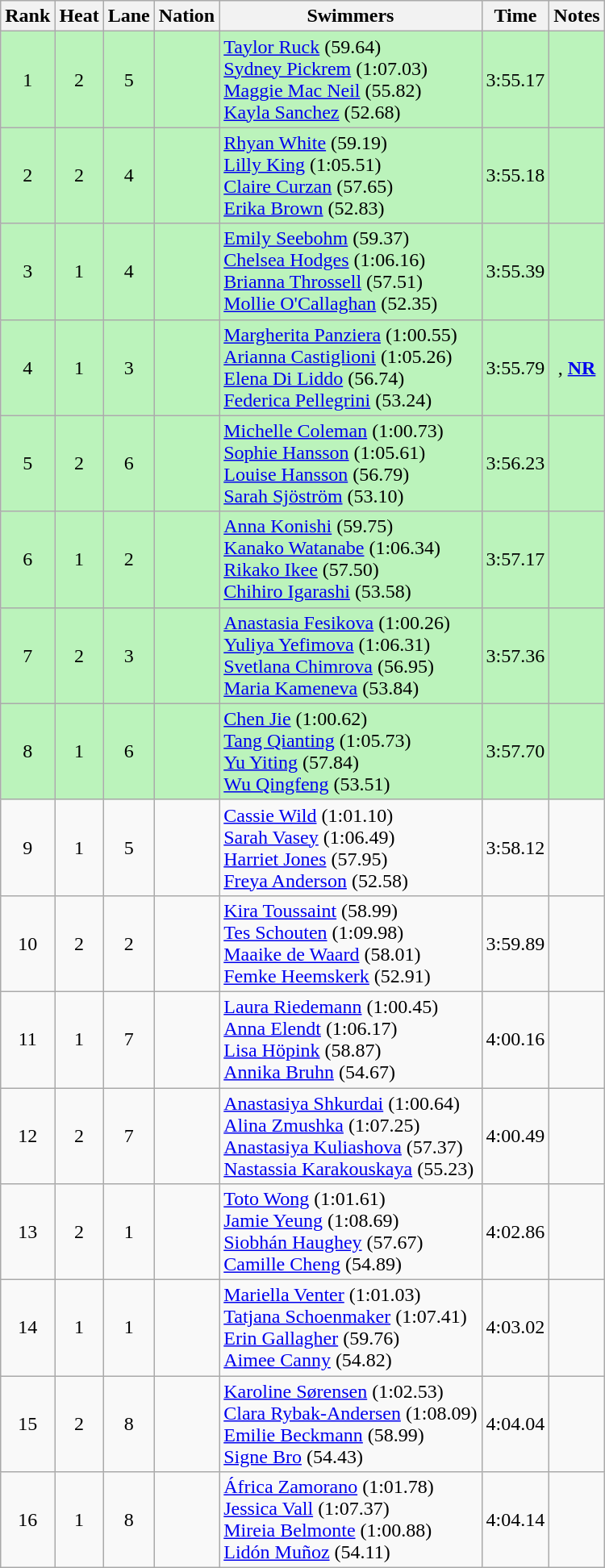<table class="wikitable sortable" style="text-align:center">
<tr>
<th>Rank</th>
<th>Heat</th>
<th>Lane</th>
<th>Nation</th>
<th>Swimmers</th>
<th>Time</th>
<th>Notes</th>
</tr>
<tr bgcolor=bbf3bb>
<td>1</td>
<td>2</td>
<td>5</td>
<td align=left></td>
<td align=left><a href='#'>Taylor Ruck</a> (59.64)<br><a href='#'>Sydney Pickrem</a> (1:07.03)<br><a href='#'>Maggie Mac Neil</a> (55.82)<br><a href='#'>Kayla Sanchez</a> (52.68)</td>
<td>3:55.17</td>
<td></td>
</tr>
<tr bgcolor=bbf3bb>
<td>2</td>
<td>2</td>
<td>4</td>
<td align=left></td>
<td align=left><a href='#'>Rhyan White</a> (59.19)<br><a href='#'>Lilly King</a> (1:05.51)<br><a href='#'>Claire Curzan</a> (57.65)<br><a href='#'>Erika Brown</a> (52.83)</td>
<td>3:55.18</td>
<td></td>
</tr>
<tr bgcolor=bbf3bb>
<td>3</td>
<td>1</td>
<td>4</td>
<td align=left></td>
<td align=left><a href='#'>Emily Seebohm</a> (59.37)<br><a href='#'>Chelsea Hodges</a> (1:06.16)<br><a href='#'>Brianna Throssell</a> (57.51)<br><a href='#'>Mollie O'Callaghan</a> (52.35)</td>
<td>3:55.39</td>
<td></td>
</tr>
<tr bgcolor=bbf3bb>
<td>4</td>
<td>1</td>
<td>3</td>
<td align=left></td>
<td align=left><a href='#'>Margherita Panziera</a> (1:00.55)<br><a href='#'>Arianna Castiglioni</a> (1:05.26)<br><a href='#'>Elena Di Liddo</a> (56.74)<br><a href='#'>Federica Pellegrini</a> (53.24)</td>
<td>3:55.79</td>
<td>, <strong><a href='#'>NR</a></strong></td>
</tr>
<tr bgcolor=bbf3bb>
<td>5</td>
<td>2</td>
<td>6</td>
<td align=left></td>
<td align=left><a href='#'>Michelle Coleman</a> (1:00.73)<br><a href='#'>Sophie Hansson</a> (1:05.61)<br><a href='#'>Louise Hansson</a> (56.79)<br><a href='#'>Sarah Sjöström</a> (53.10)</td>
<td>3:56.23</td>
<td></td>
</tr>
<tr bgcolor=bbf3bb>
<td>6</td>
<td>1</td>
<td>2</td>
<td align=left></td>
<td align=left><a href='#'>Anna Konishi</a> (59.75)<br><a href='#'>Kanako Watanabe</a> (1:06.34)<br><a href='#'>Rikako Ikee</a> (57.50)<br><a href='#'>Chihiro Igarashi</a> (53.58)</td>
<td>3:57.17</td>
<td></td>
</tr>
<tr bgcolor=bbf3bb>
<td>7</td>
<td>2</td>
<td>3</td>
<td align=left></td>
<td align=left><a href='#'>Anastasia Fesikova</a> (1:00.26)<br><a href='#'>Yuliya Yefimova</a> (1:06.31)<br><a href='#'>Svetlana Chimrova</a> (56.95)<br><a href='#'>Maria Kameneva</a> (53.84)</td>
<td>3:57.36</td>
<td></td>
</tr>
<tr bgcolor=bbf3bb>
<td>8</td>
<td>1</td>
<td>6</td>
<td align=left></td>
<td align=left><a href='#'>Chen Jie</a> (1:00.62)<br><a href='#'>Tang Qianting</a> (1:05.73)<br><a href='#'>Yu Yiting</a> (57.84)<br><a href='#'>Wu Qingfeng</a> (53.51)</td>
<td>3:57.70</td>
<td></td>
</tr>
<tr>
<td>9</td>
<td>1</td>
<td>5</td>
<td align=left></td>
<td align=left><a href='#'>Cassie Wild</a> (1:01.10)<br><a href='#'>Sarah Vasey</a> (1:06.49)<br><a href='#'>Harriet Jones</a> (57.95)<br><a href='#'>Freya Anderson</a> (52.58)</td>
<td>3:58.12</td>
<td></td>
</tr>
<tr>
<td>10</td>
<td>2</td>
<td>2</td>
<td align=left></td>
<td align=left><a href='#'>Kira Toussaint</a> (58.99)<br><a href='#'>Tes Schouten</a> (1:09.98)<br><a href='#'>Maaike de Waard</a> (58.01)<br><a href='#'>Femke Heemskerk</a> (52.91)</td>
<td>3:59.89</td>
<td></td>
</tr>
<tr>
<td>11</td>
<td>1</td>
<td>7</td>
<td align=left></td>
<td align=left><a href='#'>Laura Riedemann</a> (1:00.45)<br><a href='#'>Anna Elendt</a> (1:06.17)<br><a href='#'>Lisa Höpink</a> (58.87)<br><a href='#'>Annika Bruhn</a> (54.67)</td>
<td>4:00.16</td>
<td></td>
</tr>
<tr>
<td>12</td>
<td>2</td>
<td>7</td>
<td align=left></td>
<td align=left><a href='#'>Anastasiya Shkurdai</a> (1:00.64)<br><a href='#'>Alina Zmushka</a> (1:07.25)<br><a href='#'>Anastasiya Kuliashova</a> (57.37)<br><a href='#'>Nastassia Karakouskaya</a> (55.23)</td>
<td>4:00.49</td>
<td></td>
</tr>
<tr>
<td>13</td>
<td>2</td>
<td>1</td>
<td align=left></td>
<td align=left><a href='#'>Toto Wong</a> (1:01.61)<br><a href='#'>Jamie Yeung</a> (1:08.69)<br><a href='#'>Siobhán Haughey</a> (57.67)<br><a href='#'>Camille Cheng</a> (54.89)</td>
<td>4:02.86</td>
<td></td>
</tr>
<tr>
<td>14</td>
<td>1</td>
<td>1</td>
<td align=left></td>
<td align=left><a href='#'>Mariella Venter</a> (1:01.03)<br><a href='#'>Tatjana Schoenmaker</a> (1:07.41)<br><a href='#'>Erin Gallagher</a> (59.76)<br><a href='#'>Aimee Canny</a> (54.82)</td>
<td>4:03.02</td>
<td></td>
</tr>
<tr>
<td>15</td>
<td>2</td>
<td>8</td>
<td align=left></td>
<td align=left><a href='#'>Karoline Sørensen</a> (1:02.53)<br><a href='#'>Clara Rybak-Andersen</a> (1:08.09)<br><a href='#'>Emilie Beckmann</a> (58.99)<br><a href='#'>Signe Bro</a> (54.43)</td>
<td>4:04.04</td>
<td></td>
</tr>
<tr>
<td>16</td>
<td>1</td>
<td>8</td>
<td align=left></td>
<td align=left><a href='#'>África Zamorano</a> (1:01.78)<br><a href='#'>Jessica Vall</a> (1:07.37)<br><a href='#'>Mireia Belmonte</a> (1:00.88)<br><a href='#'>Lidón Muñoz</a> (54.11)</td>
<td>4:04.14</td>
<td></td>
</tr>
</table>
